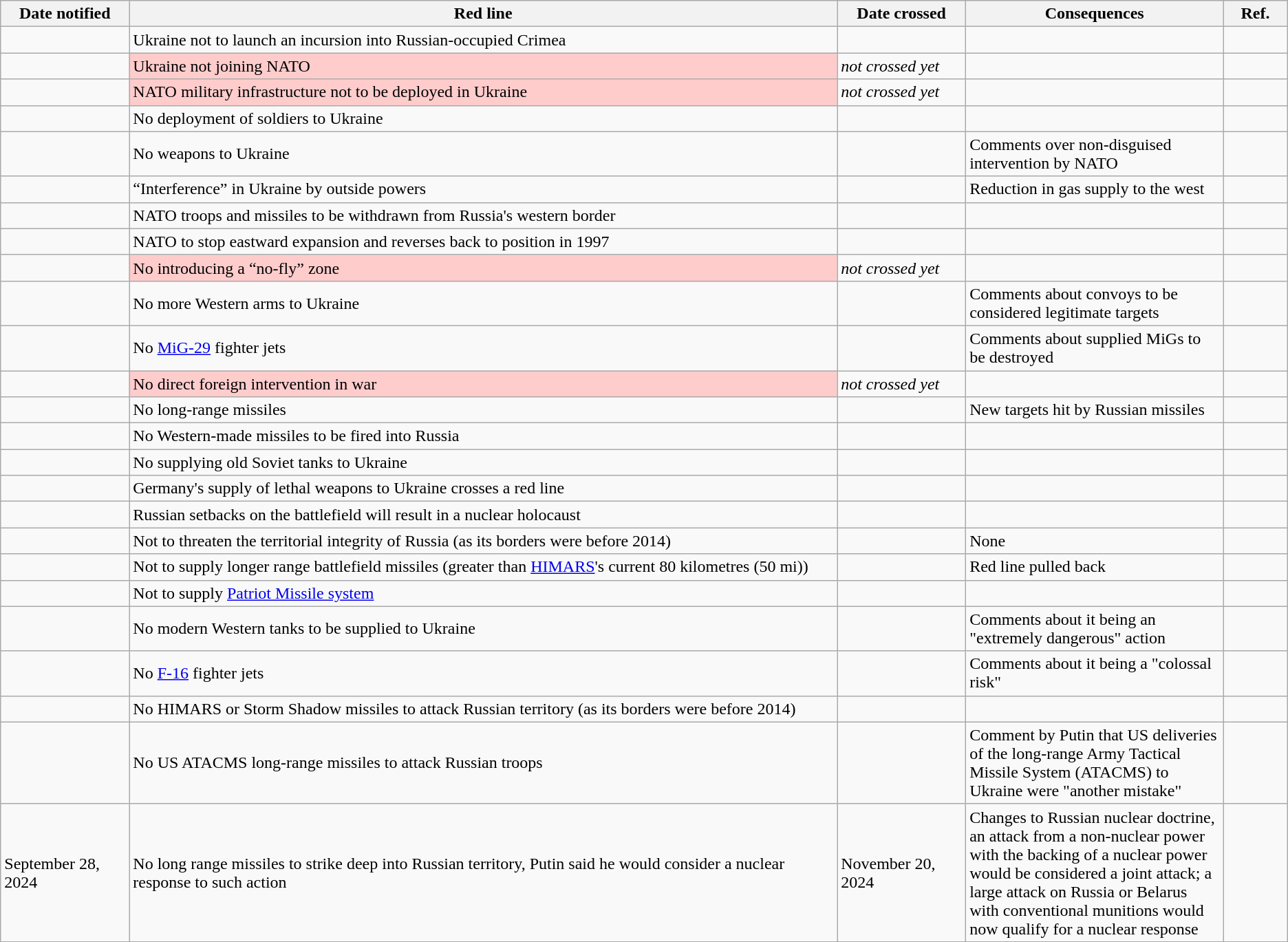<table class="wikitable sortable">
<tr>
<th style="width:10%;">Date notified</th>
<th>Red line</th>
<th style="width:10%;">Date crossed</th>
<th style="width:20%;">Consequences</th>
<th style="width:5%;">Ref.</th>
</tr>
<tr>
<td></td>
<td>Ukraine not to launch an incursion into Russian-occupied Crimea</td>
<td></td>
<td></td>
<td></td>
</tr>
<tr>
<td></td>
<td style="background:#fcc;">Ukraine not joining NATO</td>
<td><em>not crossed yet</em></td>
<td></td>
<td></td>
</tr>
<tr>
<td></td>
<td style="background:#fcc;">NATO military infrastructure not to be deployed in Ukraine</td>
<td><em>not crossed yet</em></td>
<td></td>
<td></td>
</tr>
<tr>
<td></td>
<td>No deployment of soldiers to Ukraine</td>
<td></td>
<td></td>
<td><br>
</td>
</tr>
<tr>
<td></td>
<td>No weapons to Ukraine</td>
<td></td>
<td>Comments over non-disguised intervention by NATO</td>
<td></td>
</tr>
<tr>
<td></td>
<td>“Interference” in Ukraine by outside powers</td>
<td></td>
<td>Reduction in gas supply to the west</td>
<td></td>
</tr>
<tr>
<td></td>
<td>NATO troops and missiles to be withdrawn from Russia's western border</td>
<td></td>
<td></td>
<td></td>
</tr>
<tr>
<td></td>
<td>NATO to stop eastward expansion and reverses back to position in 1997</td>
<td></td>
<td></td>
<td></td>
</tr>
<tr>
<td></td>
<td style="background:#fcc;">No introducing a “no-fly” zone</td>
<td><em>not crossed yet</em></td>
<td></td>
<td></td>
</tr>
<tr>
<td></td>
<td>No more Western arms to Ukraine</td>
<td></td>
<td>Comments about convoys to be considered legitimate targets</td>
<td></td>
</tr>
<tr>
<td></td>
<td>No <a href='#'>MiG-29</a> fighter jets</td>
<td></td>
<td>Comments about supplied MiGs to be destroyed</td>
<td></td>
</tr>
<tr>
<td></td>
<td style="background:#fcc;">No direct foreign intervention in war</td>
<td><em>not crossed yet</em></td>
<td></td>
<td></td>
</tr>
<tr>
<td></td>
<td>No long-range missiles</td>
<td></td>
<td>New targets hit by Russian missiles</td>
<td></td>
</tr>
<tr>
<td></td>
<td>No Western-made missiles to be fired into Russia</td>
<td></td>
<td></td>
<td></td>
</tr>
<tr>
<td></td>
<td>No supplying old Soviet tanks to Ukraine</td>
<td></td>
<td></td>
<td></td>
</tr>
<tr>
<td></td>
<td>Germany's supply of lethal weapons to Ukraine crosses a red line</td>
<td></td>
<td></td>
<td></td>
</tr>
<tr>
<td></td>
<td>Russian setbacks on the battlefield will result in a nuclear holocaust</td>
<td></td>
<td></td>
<td></td>
</tr>
<tr>
<td></td>
<td>Not to threaten the territorial integrity of Russia (as its borders were before 2014)</td>
<td></td>
<td>None</td>
<td></td>
</tr>
<tr>
<td></td>
<td>Not to supply longer range battlefield missiles (greater than <a href='#'>HIMARS</a>'s current 80 kilometres (50 mi))</td>
<td></td>
<td>Red line pulled back</td>
<td></td>
</tr>
<tr>
<td></td>
<td>Not to supply <a href='#'>Patriot Missile system</a></td>
<td></td>
<td></td>
<td></td>
</tr>
<tr>
<td></td>
<td>No modern Western tanks to be supplied to Ukraine</td>
<td></td>
<td>Comments about it being an "extremely dangerous" action</td>
<td></td>
</tr>
<tr>
<td></td>
<td>No <a href='#'>F-16</a> fighter jets</td>
<td></td>
<td>Comments about it being a "colossal risk"</td>
<td></td>
</tr>
<tr>
<td></td>
<td>No HIMARS or Storm Shadow missiles to attack Russian territory (as its borders were before 2014)</td>
<td></td>
<td></td>
<td></td>
</tr>
<tr>
<td></td>
<td>No US ATACMS long-range missiles to attack Russian troops</td>
<td></td>
<td>Comment by Putin that US deliveries of the long-range Army Tactical Missile System (ATACMS) to Ukraine were "another mistake"</td>
<td></td>
</tr>
<tr>
<td>September 28, 2024</td>
<td>No long range missiles to strike deep into Russian territory, Putin said he would consider a nuclear response to such action</td>
<td>November 20, 2024</td>
<td>Changes to Russian nuclear doctrine, an attack from a non-nuclear power with the backing of a nuclear power would be considered a joint attack; a large attack on Russia or Belarus with conventional munitions would now qualify for a nuclear response</td>
<td></td>
</tr>
</table>
